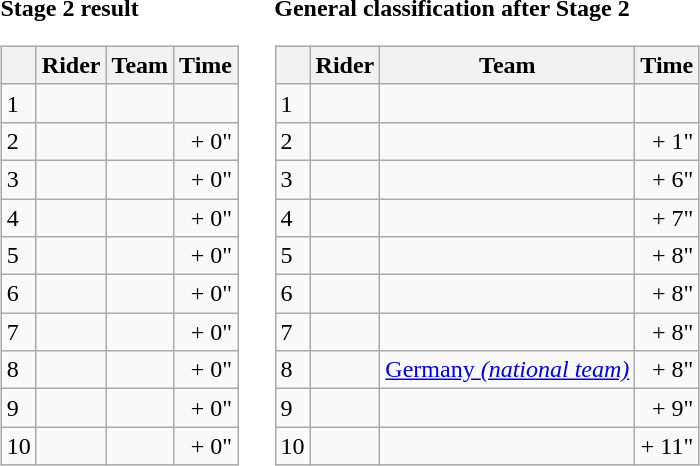<table>
<tr>
<td><strong>Stage 2 result</strong><br><table class="wikitable">
<tr>
<th></th>
<th>Rider</th>
<th>Team</th>
<th>Time</th>
</tr>
<tr>
<td>1</td>
<td></td>
<td></td>
<td align="right"></td>
</tr>
<tr>
<td>2</td>
<td></td>
<td></td>
<td align="right">+ 0"</td>
</tr>
<tr>
<td>3</td>
<td></td>
<td></td>
<td align="right">+ 0"</td>
</tr>
<tr>
<td>4</td>
<td></td>
<td></td>
<td align="right">+ 0"</td>
</tr>
<tr>
<td>5</td>
<td></td>
<td></td>
<td align="right">+ 0"</td>
</tr>
<tr>
<td>6</td>
<td></td>
<td></td>
<td align="right">+ 0"</td>
</tr>
<tr>
<td>7</td>
<td></td>
<td></td>
<td align="right">+ 0"</td>
</tr>
<tr>
<td>8</td>
<td></td>
<td></td>
<td align="right">+ 0"</td>
</tr>
<tr>
<td>9</td>
<td></td>
<td></td>
<td align="right">+ 0"</td>
</tr>
<tr>
<td>10</td>
<td></td>
<td></td>
<td align="right">+ 0"</td>
</tr>
</table>
</td>
<td></td>
<td><strong>General classification after Stage 2</strong><br><table class="wikitable">
<tr>
<th></th>
<th>Rider</th>
<th>Team</th>
<th>Time</th>
</tr>
<tr>
<td>1</td>
<td> </td>
<td></td>
<td align="right"></td>
</tr>
<tr>
<td>2</td>
<td></td>
<td></td>
<td align="right">+ 1"</td>
</tr>
<tr>
<td>3</td>
<td></td>
<td></td>
<td align="right">+ 6"</td>
</tr>
<tr>
<td>4</td>
<td></td>
<td></td>
<td align="right">+ 7"</td>
</tr>
<tr>
<td>5</td>
<td></td>
<td></td>
<td align="right">+ 8"</td>
</tr>
<tr>
<td>6</td>
<td></td>
<td></td>
<td align="right">+ 8"</td>
</tr>
<tr>
<td>7</td>
<td> </td>
<td></td>
<td align="right">+ 8"</td>
</tr>
<tr>
<td>8</td>
<td></td>
<td><a href='#'>Germany <em>(national team)</em></a></td>
<td align="right">+ 8"</td>
</tr>
<tr>
<td>9</td>
<td> </td>
<td></td>
<td align="right">+ 9"</td>
</tr>
<tr>
<td>10</td>
<td></td>
<td></td>
<td align="right">+ 11"</td>
</tr>
</table>
</td>
</tr>
</table>
